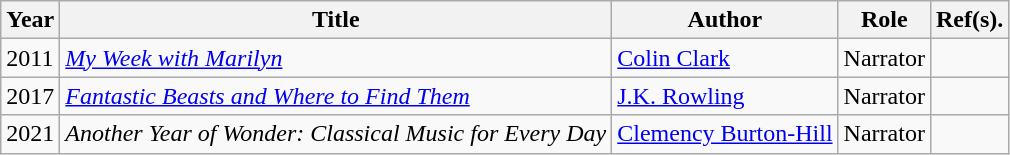<table class="wikitable">
<tr>
<th>Year</th>
<th>Title</th>
<th>Author</th>
<th>Role</th>
<th>Ref(s).</th>
</tr>
<tr>
<td>2011</td>
<td><em><a href='#'>My Week with Marilyn</a></em></td>
<td><a href='#'>Colin Clark</a></td>
<td>Narrator</td>
<td></td>
</tr>
<tr>
<td>2017</td>
<td><em><a href='#'>Fantastic Beasts and Where to Find Them</a></em></td>
<td><a href='#'>J.K. Rowling</a></td>
<td>Narrator</td>
<td></td>
</tr>
<tr>
<td>2021</td>
<td><em>Another Year of Wonder: Classical Music for Every Day</em></td>
<td><a href='#'>Clemency Burton-Hill</a></td>
<td>Narrator</td>
<td></td>
</tr>
</table>
